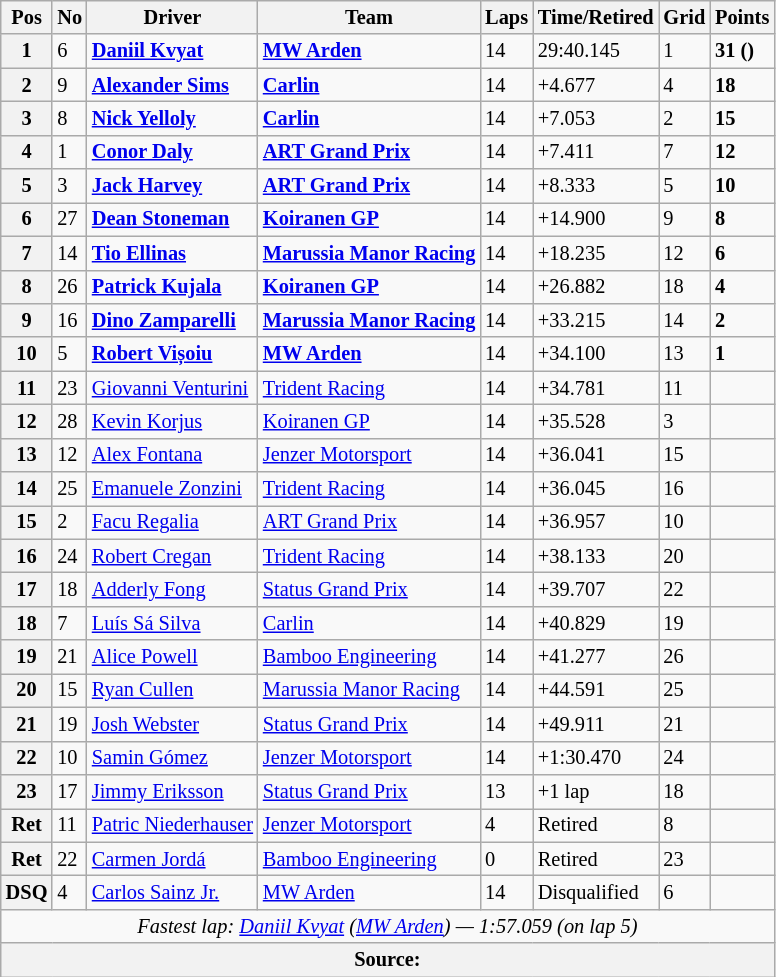<table class="wikitable" style="font-size:85%">
<tr>
<th>Pos</th>
<th>No</th>
<th>Driver</th>
<th>Team</th>
<th>Laps</th>
<th>Time/Retired</th>
<th>Grid</th>
<th>Points</th>
</tr>
<tr>
<th>1</th>
<td>6</td>
<td> <strong><a href='#'>Daniil Kvyat</a></strong></td>
<td><strong><a href='#'>MW Arden</a></strong></td>
<td>14</td>
<td>29:40.145</td>
<td>1</td>
<td><strong>31 ()</strong></td>
</tr>
<tr>
<th>2</th>
<td>9</td>
<td> <strong><a href='#'>Alexander Sims</a></strong></td>
<td><strong><a href='#'>Carlin</a></strong></td>
<td>14</td>
<td>+4.677</td>
<td>4</td>
<td><strong>18</strong></td>
</tr>
<tr>
<th>3</th>
<td>8</td>
<td> <strong><a href='#'>Nick Yelloly</a></strong></td>
<td><strong><a href='#'>Carlin</a></strong></td>
<td>14</td>
<td>+7.053</td>
<td>2</td>
<td><strong>15</strong></td>
</tr>
<tr>
<th>4</th>
<td>1</td>
<td> <strong><a href='#'>Conor Daly</a></strong></td>
<td><strong><a href='#'>ART Grand Prix</a></strong></td>
<td>14</td>
<td>+7.411</td>
<td>7</td>
<td><strong>12</strong></td>
</tr>
<tr>
<th>5</th>
<td>3</td>
<td> <strong><a href='#'>Jack Harvey</a></strong></td>
<td><strong><a href='#'>ART Grand Prix</a></strong></td>
<td>14</td>
<td>+8.333</td>
<td>5</td>
<td><strong>10</strong></td>
</tr>
<tr>
<th>6</th>
<td>27</td>
<td> <strong><a href='#'>Dean Stoneman</a></strong></td>
<td><strong><a href='#'>Koiranen GP</a></strong></td>
<td>14</td>
<td>+14.900</td>
<td>9</td>
<td><strong>8</strong></td>
</tr>
<tr>
<th>7</th>
<td>14</td>
<td> <strong><a href='#'>Tio Ellinas</a></strong></td>
<td><strong><a href='#'>Marussia Manor Racing</a></strong></td>
<td>14</td>
<td>+18.235</td>
<td>12</td>
<td><strong>6</strong></td>
</tr>
<tr>
<th>8</th>
<td>26</td>
<td> <strong><a href='#'>Patrick Kujala</a></strong></td>
<td><strong><a href='#'>Koiranen GP</a></strong></td>
<td>14</td>
<td>+26.882</td>
<td>18</td>
<td><strong>4</strong></td>
</tr>
<tr>
<th>9</th>
<td>16</td>
<td> <strong><a href='#'>Dino Zamparelli</a></strong></td>
<td><strong><a href='#'>Marussia Manor Racing</a></strong></td>
<td>14</td>
<td>+33.215</td>
<td>14</td>
<td><strong>2</strong></td>
</tr>
<tr>
<th>10</th>
<td>5</td>
<td> <strong><a href='#'>Robert Vișoiu</a></strong></td>
<td><strong><a href='#'>MW Arden</a></strong></td>
<td>14</td>
<td>+34.100</td>
<td>13</td>
<td><strong>1</strong></td>
</tr>
<tr>
<th>11</th>
<td>23</td>
<td> <a href='#'>Giovanni Venturini</a></td>
<td><a href='#'>Trident Racing</a></td>
<td>14</td>
<td>+34.781</td>
<td>11</td>
<td></td>
</tr>
<tr>
<th>12</th>
<td>28</td>
<td> <a href='#'>Kevin Korjus</a></td>
<td><a href='#'>Koiranen GP</a></td>
<td>14</td>
<td>+35.528</td>
<td>3</td>
<td></td>
</tr>
<tr>
<th>13</th>
<td>12</td>
<td> <a href='#'>Alex Fontana</a></td>
<td><a href='#'>Jenzer Motorsport</a></td>
<td>14</td>
<td>+36.041</td>
<td>15</td>
<td></td>
</tr>
<tr>
<th>14</th>
<td>25</td>
<td> <a href='#'>Emanuele Zonzini</a></td>
<td><a href='#'>Trident Racing</a></td>
<td>14</td>
<td>+36.045</td>
<td>16</td>
<td></td>
</tr>
<tr>
<th>15</th>
<td>2</td>
<td> <a href='#'>Facu Regalia</a></td>
<td><a href='#'>ART Grand Prix</a></td>
<td>14</td>
<td>+36.957</td>
<td>10</td>
<td></td>
</tr>
<tr>
<th>16</th>
<td>24</td>
<td> <a href='#'>Robert Cregan</a></td>
<td><a href='#'>Trident Racing</a></td>
<td>14</td>
<td>+38.133</td>
<td>20</td>
<td></td>
</tr>
<tr>
<th>17</th>
<td>18</td>
<td> <a href='#'>Adderly Fong</a></td>
<td><a href='#'>Status Grand Prix</a></td>
<td>14</td>
<td>+39.707</td>
<td>22</td>
<td></td>
</tr>
<tr>
<th>18</th>
<td>7</td>
<td> <a href='#'>Luís Sá Silva</a></td>
<td><a href='#'>Carlin</a></td>
<td>14</td>
<td>+40.829</td>
<td>19</td>
<td></td>
</tr>
<tr>
<th>19</th>
<td>21</td>
<td> <a href='#'>Alice Powell</a></td>
<td><a href='#'>Bamboo Engineering</a></td>
<td>14</td>
<td>+41.277</td>
<td>26</td>
<td></td>
</tr>
<tr>
<th>20</th>
<td>15</td>
<td> <a href='#'>Ryan Cullen</a></td>
<td><a href='#'>Marussia Manor Racing</a></td>
<td>14</td>
<td>+44.591</td>
<td>25</td>
<td></td>
</tr>
<tr>
<th>21</th>
<td>19</td>
<td> <a href='#'>Josh Webster</a></td>
<td><a href='#'>Status Grand Prix</a></td>
<td>14</td>
<td>+49.911</td>
<td>21</td>
<td></td>
</tr>
<tr>
<th>22</th>
<td>10</td>
<td> <a href='#'>Samin Gómez</a></td>
<td><a href='#'>Jenzer Motorsport</a></td>
<td>14</td>
<td>+1:30.470</td>
<td>24</td>
<td></td>
</tr>
<tr>
<th>23</th>
<td>17</td>
<td> <a href='#'>Jimmy Eriksson</a></td>
<td><a href='#'>Status Grand Prix</a></td>
<td>13</td>
<td>+1 lap</td>
<td>18</td>
<td></td>
</tr>
<tr>
<th>Ret</th>
<td>11</td>
<td> <a href='#'>Patric Niederhauser</a></td>
<td><a href='#'>Jenzer Motorsport</a></td>
<td>4</td>
<td>Retired</td>
<td>8</td>
<td></td>
</tr>
<tr>
<th>Ret</th>
<td>22</td>
<td> <a href='#'>Carmen Jordá</a></td>
<td><a href='#'>Bamboo Engineering</a></td>
<td>0</td>
<td>Retired</td>
<td>23</td>
<td></td>
</tr>
<tr>
<th>DSQ</th>
<td>4</td>
<td> <a href='#'>Carlos Sainz Jr.</a></td>
<td><a href='#'>MW Arden</a></td>
<td>14</td>
<td>Disqualified</td>
<td>6</td>
<td></td>
</tr>
<tr>
<td colspan="8" align="center"><em>Fastest lap: <a href='#'>Daniil Kvyat</a> (<a href='#'>MW Arden</a>) — 1:57.059 (on lap 5)</em></td>
</tr>
<tr>
<th colspan="8">Source:</th>
</tr>
</table>
